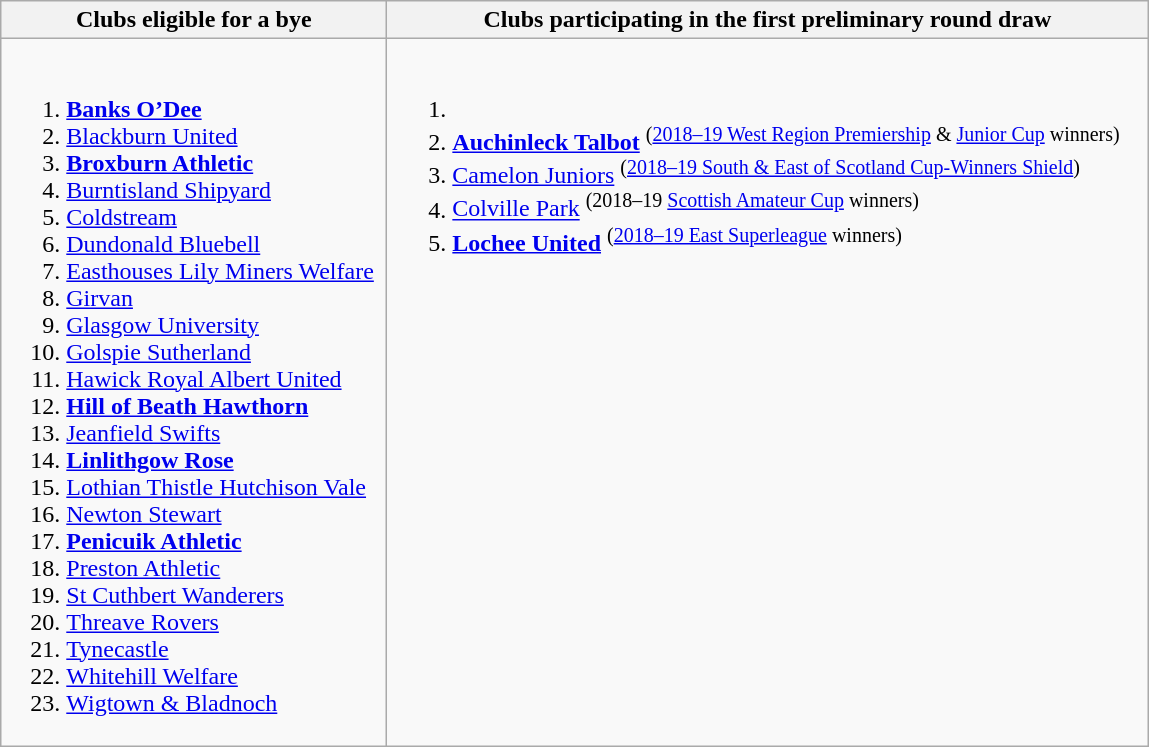<table class="wikitable">
<tr>
<th style="width:250px;">Clubs eligible for a bye</th>
<th style="width:500px;">Clubs participating in the first preliminary round draw</th>
</tr>
<tr>
<td valign=top><br><ol><li><strong><a href='#'>Banks O’Dee</a></strong></li><li><a href='#'>Blackburn United</a></li><li><strong><a href='#'>Broxburn Athletic</a></strong></li><li><a href='#'>Burntisland Shipyard</a></li><li><a href='#'>Coldstream</a></li><li><a href='#'>Dundonald Bluebell</a></li><li><a href='#'>Easthouses Lily Miners Welfare</a></li><li><a href='#'>Girvan</a></li><li><a href='#'>Glasgow University</a></li><li><a href='#'>Golspie Sutherland</a></li><li><a href='#'>Hawick Royal Albert United</a></li><li><strong><a href='#'>Hill of Beath Hawthorn</a></strong></li><li><a href='#'>Jeanfield Swifts</a></li><li><strong><a href='#'>Linlithgow Rose</a></strong></li><li><a href='#'>Lothian Thistle Hutchison Vale</a></li><li><a href='#'>Newton Stewart</a></li><li><strong><a href='#'>Penicuik Athletic</a></strong></li><li><a href='#'>Preston Athletic</a></li><li><a href='#'>St Cuthbert Wanderers</a></li><li><a href='#'>Threave Rovers</a></li><li><a href='#'>Tynecastle</a></li><li><a href='#'>Whitehill Welfare</a></li><li><a href='#'>Wigtown & Bladnoch</a></li></ol></td>
<td valign=top><br><ol><li><li><strong><a href='#'>Auchinleck Talbot</a></strong> <sup>(<a href='#'>2018–19 West Region Premiership</a> & <a href='#'>Junior Cup</a> winners)</sup></li></li><li><a href='#'>Camelon Juniors</a> <sup>(<a href='#'>2018–19 South & East of Scotland Cup-Winners Shield</a>)</sup></li><li><a href='#'>Colville Park</a> <sup>(2018–19 <a href='#'>Scottish Amateur Cup</a> winners)</sup></li><li><strong><a href='#'>Lochee United</a></strong> <sup>(<a href='#'>2018–19 East Superleague</a> winners)</sup></li></ol></td>
</tr>
</table>
